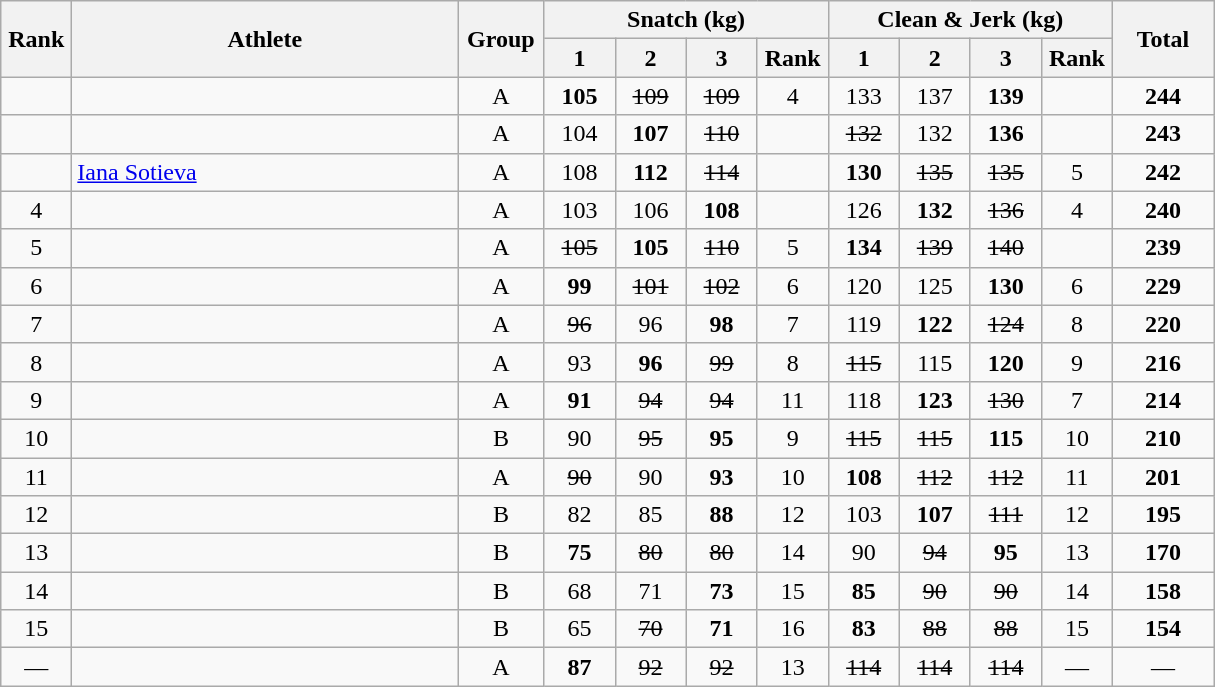<table class = "wikitable" style="text-align:center;">
<tr>
<th rowspan=2 width=40>Rank</th>
<th rowspan=2 width=250>Athlete</th>
<th rowspan=2 width=50>Group</th>
<th colspan=4>Snatch (kg)</th>
<th colspan=4>Clean & Jerk (kg)</th>
<th rowspan=2 width=60>Total</th>
</tr>
<tr>
<th width=40>1</th>
<th width=40>2</th>
<th width=40>3</th>
<th width=40>Rank</th>
<th width=40>1</th>
<th width=40>2</th>
<th width=40>3</th>
<th width=40>Rank</th>
</tr>
<tr>
<td></td>
<td align=left></td>
<td>A</td>
<td><strong>105</strong></td>
<td><s>109</s></td>
<td><s>109</s></td>
<td>4</td>
<td>133</td>
<td>137</td>
<td><strong>139</strong></td>
<td></td>
<td><strong>244</strong></td>
</tr>
<tr>
<td></td>
<td align=left></td>
<td>A</td>
<td>104</td>
<td><strong>107</strong></td>
<td><s>110</s></td>
<td></td>
<td><s>132</s></td>
<td>132</td>
<td><strong>136</strong></td>
<td></td>
<td><strong>243</strong></td>
</tr>
<tr>
<td></td>
<td align=left> <a href='#'>Iana Sotieva</a> </td>
<td>A</td>
<td>108</td>
<td><strong>112</strong></td>
<td><s>114</s></td>
<td></td>
<td><strong>130</strong></td>
<td><s>135</s></td>
<td><s>135</s></td>
<td>5</td>
<td><strong>242</strong></td>
</tr>
<tr>
<td>4</td>
<td align=left></td>
<td>A</td>
<td>103</td>
<td>106</td>
<td><strong>108</strong></td>
<td></td>
<td>126</td>
<td><strong>132</strong></td>
<td><s>136</s></td>
<td>4</td>
<td><strong>240</strong></td>
</tr>
<tr>
<td>5</td>
<td align=left></td>
<td>A</td>
<td><s>105</s></td>
<td><strong>105</strong></td>
<td><s>110</s></td>
<td>5</td>
<td><strong>134</strong></td>
<td><s>139</s></td>
<td><s>140</s></td>
<td></td>
<td><strong>239</strong></td>
</tr>
<tr>
<td>6</td>
<td align=left></td>
<td>A</td>
<td><strong>99</strong></td>
<td><s>101</s></td>
<td><s>102</s></td>
<td>6</td>
<td>120</td>
<td>125</td>
<td><strong>130</strong></td>
<td>6</td>
<td><strong>229</strong></td>
</tr>
<tr>
<td>7</td>
<td align=left></td>
<td>A</td>
<td><s>96</s></td>
<td>96</td>
<td><strong>98</strong></td>
<td>7</td>
<td>119</td>
<td><strong>122</strong></td>
<td><s>124</s></td>
<td>8</td>
<td><strong>220</strong></td>
</tr>
<tr>
<td>8</td>
<td align=left></td>
<td>A</td>
<td>93</td>
<td><strong>96</strong></td>
<td><s>99</s></td>
<td>8</td>
<td><s>115</s></td>
<td>115</td>
<td><strong>120</strong></td>
<td>9</td>
<td><strong>216</strong></td>
</tr>
<tr>
<td>9</td>
<td align=left></td>
<td>A</td>
<td><strong>91</strong></td>
<td><s>94</s></td>
<td><s>94</s></td>
<td>11</td>
<td>118</td>
<td><strong>123</strong></td>
<td><s>130</s></td>
<td>7</td>
<td><strong>214</strong></td>
</tr>
<tr>
<td>10</td>
<td align=left></td>
<td>B</td>
<td>90</td>
<td><s>95</s></td>
<td><strong>95</strong></td>
<td>9</td>
<td><s>115</s></td>
<td><s>115</s></td>
<td><strong>115</strong></td>
<td>10</td>
<td><strong>210</strong></td>
</tr>
<tr>
<td>11</td>
<td align=left></td>
<td>A</td>
<td><s>90</s></td>
<td>90</td>
<td><strong>93</strong></td>
<td>10</td>
<td><strong>108</strong></td>
<td><s>112</s></td>
<td><s>112</s></td>
<td>11</td>
<td><strong>201</strong></td>
</tr>
<tr>
<td>12</td>
<td align=left></td>
<td>B</td>
<td>82</td>
<td>85</td>
<td><strong>88</strong></td>
<td>12</td>
<td>103</td>
<td><strong>107</strong></td>
<td><s>111</s></td>
<td>12</td>
<td><strong>195</strong></td>
</tr>
<tr>
<td>13</td>
<td align=left></td>
<td>B</td>
<td><strong>75</strong></td>
<td><s>80</s></td>
<td><s>80</s></td>
<td>14</td>
<td>90</td>
<td><s>94</s></td>
<td><strong>95</strong></td>
<td>13</td>
<td><strong>170</strong></td>
</tr>
<tr>
<td>14</td>
<td align=left></td>
<td>B</td>
<td>68</td>
<td>71</td>
<td><strong>73</strong></td>
<td>15</td>
<td><strong>85</strong></td>
<td><s>90</s></td>
<td><s>90</s></td>
<td>14</td>
<td><strong>158</strong></td>
</tr>
<tr>
<td>15</td>
<td align=left></td>
<td>B</td>
<td>65</td>
<td><s>70</s></td>
<td><strong>71</strong></td>
<td>16</td>
<td><strong>83</strong></td>
<td><s>88</s></td>
<td><s>88</s></td>
<td>15</td>
<td><strong>154</strong></td>
</tr>
<tr>
<td>—</td>
<td align=left></td>
<td>A</td>
<td><strong>87</strong></td>
<td><s>92</s></td>
<td><s>92</s></td>
<td>13</td>
<td><s>114</s></td>
<td><s>114</s></td>
<td><s>114</s></td>
<td>—</td>
<td>—</td>
</tr>
</table>
